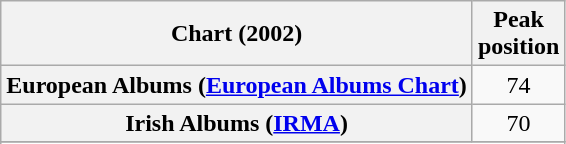<table class="wikitable sortable plainrowheaders">
<tr>
<th>Chart (2002)</th>
<th>Peak<br>position</th>
</tr>
<tr>
<th scope="row">European Albums (<a href='#'>European Albums Chart</a>)</th>
<td style="text-align:center;">74</td>
</tr>
<tr>
<th scope="row">Irish Albums (<a href='#'>IRMA</a>)</th>
<td align="center">70</td>
</tr>
<tr>
</tr>
<tr>
</tr>
</table>
